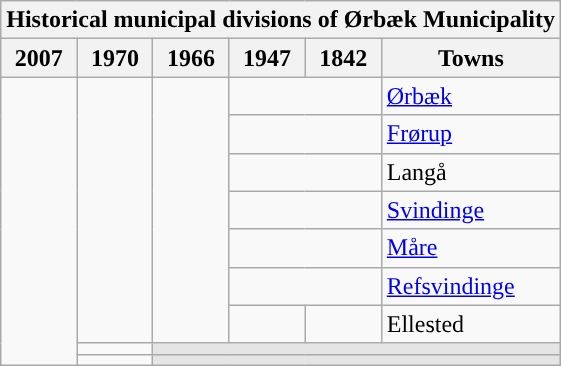<table class="wikitable" style="margin-left:1em;" style="text-align: center">
<tr>
<th colspan="99">Historical municipal divisions of Ørbæk Municipality</th>
</tr>
<tr>
<th>2007</th>
<th>1970</th>
<th>1966</th>
<th>1947</th>
<th>1842</th>
<th>Towns</th>
</tr>
<tr>
<td rowspan="99"></td>
<td rowspan="7"></td>
<td rowspan="7"></td>
<td colspan="2"></td>
<td><a href='#'>Ørbæk</a></td>
</tr>
<tr>
<td colspan="2"></td>
<td><a href='#'>Frørup</a></td>
</tr>
<tr>
<td colspan="2"></td>
<td>Langå</td>
</tr>
<tr>
<td colspan="2"></td>
<td><a href='#'>Svindinge</a></td>
</tr>
<tr>
<td colspan="2"></td>
<td><a href='#'>Måre</a></td>
</tr>
<tr>
<td colspan="2"></td>
<td><a href='#'>Refsvindinge</a></td>
</tr>
<tr>
<td colspan="1"></td>
<td colspan="1"></td>
<td>Ellested</td>
</tr>
<tr>
<td></td>
<td colspan="5" style="background:#E5E5E5;"></td>
</tr>
<tr>
<td></td>
<td colspan="5" style="background:#E5E5E5;"></td>
</tr>
</table>
